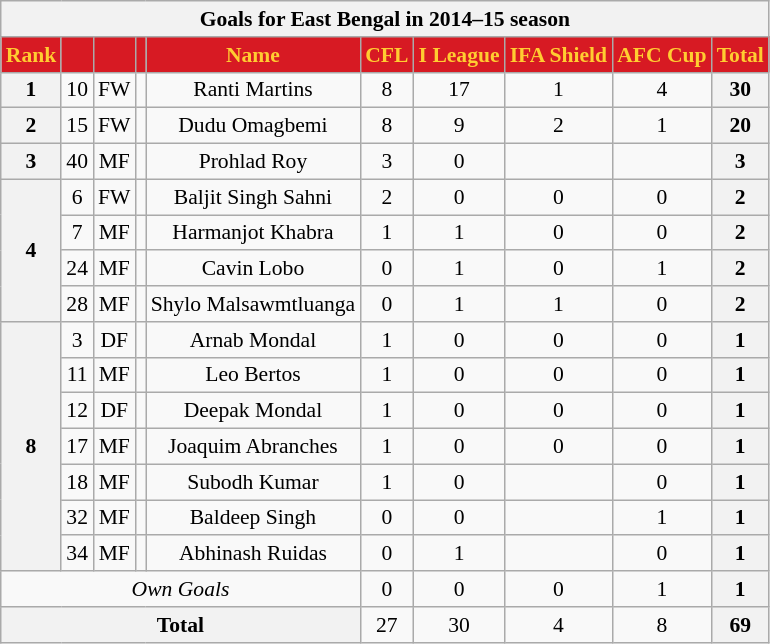<table class="wikitable" style="text-align:center; font-size:90%;">
<tr>
<th colspan="10">Goals for East Bengal in 2014–15 season</th>
</tr>
<tr>
<th style="background:#d71a23; color:#ffcd31; text-align:center;">Rank</th>
<th style="background:#d71a23; color:#ffcd31; text-align:center;"></th>
<th style="background:#d71a23; color:#ffcd31; text-align:center;"></th>
<th style="background:#d71a23; color:#ffcd31; text-align:center;"></th>
<th style="background:#d71a23; color:#ffcd31; text-align:center;">Name</th>
<th style="background:#d71a23; color:#ffcd31; text-align:center;">CFL</th>
<th style="background:#d71a23; color:#ffcd31; text-align:center;">I League</th>
<th style="background:#d71a23; color:#ffcd31; text-align:center;">IFA Shield</th>
<th style="background:#d71a23; color:#ffcd31; text-align:center;">AFC Cup</th>
<th style="background:#d71a23; color:#ffcd31; text-align:center;">Total</th>
</tr>
<tr>
<th>1</th>
<td>10</td>
<td>FW</td>
<td></td>
<td>Ranti Martins</td>
<td>8</td>
<td>17</td>
<td>1</td>
<td>4</td>
<th>30</th>
</tr>
<tr>
<th>2</th>
<td>15</td>
<td>FW</td>
<td></td>
<td>Dudu Omagbemi</td>
<td>8</td>
<td>9</td>
<td>2</td>
<td>1</td>
<th>20</th>
</tr>
<tr>
<th>3</th>
<td>40</td>
<td>MF</td>
<td></td>
<td>Prohlad Roy</td>
<td>3</td>
<td>0</td>
<td></td>
<td></td>
<th>3</th>
</tr>
<tr>
<th rowspan="4">4</th>
<td>6</td>
<td>FW</td>
<td></td>
<td>Baljit Singh Sahni</td>
<td>2</td>
<td>0</td>
<td>0</td>
<td>0</td>
<th>2</th>
</tr>
<tr>
<td>7</td>
<td>MF</td>
<td></td>
<td>Harmanjot Khabra</td>
<td>1</td>
<td>1</td>
<td>0</td>
<td>0</td>
<th>2</th>
</tr>
<tr>
<td>24</td>
<td>MF</td>
<td></td>
<td>Cavin Lobo</td>
<td>0</td>
<td>1</td>
<td>0</td>
<td>1</td>
<th>2</th>
</tr>
<tr>
<td>28</td>
<td>MF</td>
<td></td>
<td>Shylo Malsawmtluanga</td>
<td>0</td>
<td>1</td>
<td>1</td>
<td>0</td>
<th>2</th>
</tr>
<tr>
<th rowspan="7">8</th>
<td>3</td>
<td>DF</td>
<td></td>
<td>Arnab Mondal</td>
<td>1</td>
<td>0</td>
<td>0</td>
<td>0</td>
<th>1</th>
</tr>
<tr>
<td>11</td>
<td>MF</td>
<td></td>
<td>Leo Bertos</td>
<td>1</td>
<td>0</td>
<td>0</td>
<td>0</td>
<th>1</th>
</tr>
<tr>
<td>12</td>
<td>DF</td>
<td></td>
<td>Deepak Mondal</td>
<td>1</td>
<td>0</td>
<td>0</td>
<td>0</td>
<th>1</th>
</tr>
<tr>
<td>17</td>
<td>MF</td>
<td></td>
<td>Joaquim Abranches</td>
<td>1</td>
<td>0</td>
<td>0</td>
<td>0</td>
<th>1</th>
</tr>
<tr>
<td>18</td>
<td>MF</td>
<td></td>
<td>Subodh Kumar</td>
<td>1</td>
<td>0</td>
<td></td>
<td>0</td>
<th>1</th>
</tr>
<tr>
<td>32</td>
<td>MF</td>
<td></td>
<td>Baldeep Singh</td>
<td>0</td>
<td>0</td>
<td></td>
<td>1</td>
<th>1</th>
</tr>
<tr>
<td>34</td>
<td>MF</td>
<td></td>
<td>Abhinash Ruidas</td>
<td>0</td>
<td>1</td>
<td></td>
<td>0</td>
<th>1</th>
</tr>
<tr>
<td colspan="5"><em>Own Goals</em></td>
<td>0</td>
<td>0</td>
<td>0</td>
<td>1</td>
<th>1</th>
</tr>
<tr>
<th colspan="5">Total</th>
<td>27</td>
<td>30</td>
<td>4</td>
<td>8</td>
<th>69</th>
</tr>
</table>
